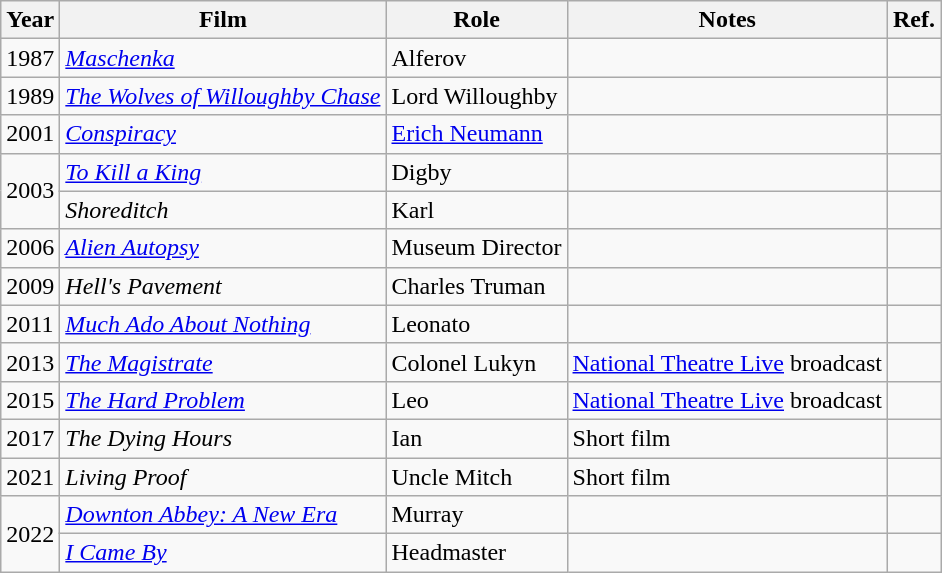<table class="wikitable">
<tr>
<th>Year</th>
<th>Film</th>
<th>Role</th>
<th>Notes</th>
<th>Ref.</th>
</tr>
<tr>
<td>1987</td>
<td><a href='#'><em>Maschenka</em></a></td>
<td>Alferov</td>
<td></td>
<td></td>
</tr>
<tr>
<td>1989</td>
<td><a href='#'><em>The Wolves of Willoughby Chase</em></a></td>
<td>Lord Willoughby</td>
<td></td>
<td></td>
</tr>
<tr>
<td>2001</td>
<td><a href='#'><em>Conspiracy</em></a></td>
<td><a href='#'>Erich Neumann</a></td>
<td></td>
<td></td>
</tr>
<tr>
<td rowspan="2">2003</td>
<td><a href='#'><em>To Kill a King</em></a></td>
<td>Digby</td>
<td></td>
<td></td>
</tr>
<tr>
<td><em>Shoreditch</em></td>
<td>Karl</td>
<td></td>
<td></td>
</tr>
<tr>
<td>2006</td>
<td><a href='#'><em>Alien Autopsy</em></a></td>
<td>Museum Director</td>
<td></td>
<td></td>
</tr>
<tr>
<td>2009</td>
<td><em>Hell's Pavement</em></td>
<td>Charles Truman</td>
<td></td>
<td></td>
</tr>
<tr>
<td>2011</td>
<td><em><a href='#'>Much Ado About Nothing</a></em></td>
<td>Leonato</td>
<td></td>
<td></td>
</tr>
<tr>
<td>2013</td>
<td><a href='#'><em>The Magistrate</em></a></td>
<td>Colonel Lukyn</td>
<td><a href='#'>National Theatre Live</a> broadcast</td>
<td></td>
</tr>
<tr>
<td>2015</td>
<td><em><a href='#'>The Hard Problem</a></em></td>
<td>Leo</td>
<td><a href='#'>National Theatre Live</a> broadcast</td>
<td></td>
</tr>
<tr>
<td>2017</td>
<td><em>The Dying Hours</em></td>
<td>Ian</td>
<td>Short film</td>
<td></td>
</tr>
<tr>
<td>2021</td>
<td><em>Living Proof</em></td>
<td>Uncle Mitch</td>
<td>Short film</td>
<td></td>
</tr>
<tr>
<td rowspan="2">2022</td>
<td><em><a href='#'>Downton Abbey: A New Era</a></em></td>
<td>Murray</td>
<td></td>
<td></td>
</tr>
<tr>
<td><em><a href='#'>I Came By</a></em></td>
<td>Headmaster</td>
<td></td>
<td></td>
</tr>
</table>
